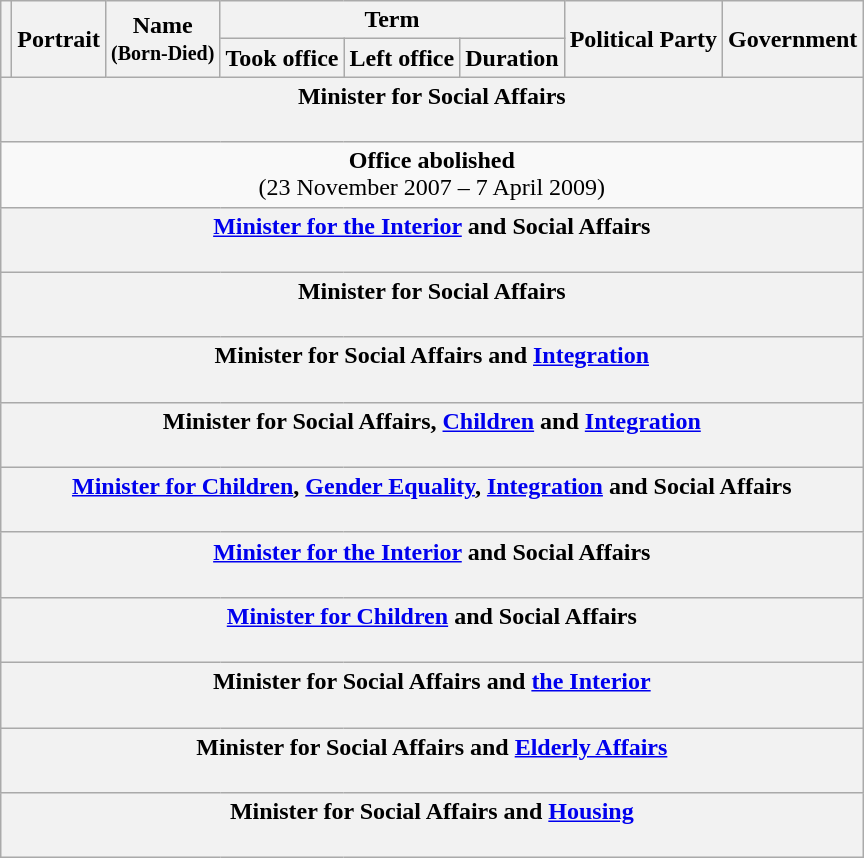<table class="wikitable" style="text-align:center;">
<tr>
<th rowspan=2></th>
<th rowspan=2>Portrait</th>
<th rowspan=2>Name<br><small>(Born-Died)</small></th>
<th colspan=3>Term</th>
<th rowspan=2>Political Party</th>
<th rowspan=2>Government</th>
</tr>
<tr>
<th>Took office</th>
<th>Left office</th>
<th>Duration</th>
</tr>
<tr style="text-align:center;">
<th colspan=8>Minister for Social Affairs<br><br>

































</th>
</tr>
<tr style="text-align:center;">
<td colspan=8><strong>Office abolished</strong><br>(23 November 2007 – 7 April 2009)</td>
</tr>
<tr style="text-align:center;">
<th colspan=8><a href='#'>Minister for the Interior</a> and Social Affairs<br><br></th>
</tr>
<tr style="text-align:center;">
<th colspan=8>Minister for Social Affairs<br><br></th>
</tr>
<tr style="text-align:center;">
<th colspan=8>Minister for Social Affairs and <a href='#'>Integration</a><br><br></th>
</tr>
<tr style="text-align:center;">
<th colspan=8>Minister for Social Affairs, <a href='#'>Children</a> and <a href='#'>Integration</a><br><br></th>
</tr>
<tr style="text-align:center;">
<th colspan=8><a href='#'>Minister for Children</a>, <a href='#'>Gender Equality</a>, <a href='#'>Integration</a> and Social Affairs<br><br></th>
</tr>
<tr style="text-align:center;">
<th colspan=8><a href='#'>Minister for the Interior</a> and Social Affairs<br><br></th>
</tr>
<tr style="text-align:center;">
<th colspan=8><a href='#'>Minister for Children</a> and Social Affairs<br><br></th>
</tr>
<tr style="text-align:center;">
<th colspan=8>Minister for Social Affairs and <a href='#'>the Interior</a><br><br></th>
</tr>
<tr style="text-align:center;">
<th colspan=8>Minister for Social Affairs and <a href='#'>Elderly Affairs</a><br><br></th>
</tr>
<tr style="text-align:center;">
<th colspan=8>Minister for Social Affairs and <a href='#'>Housing</a><br><br></th>
</tr>
</table>
